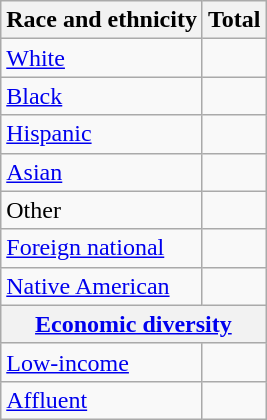<table class="wikitable floatright sortable collapsible"; text-align:right; font-size:80%;">
<tr>
<th>Race and ethnicity</th>
<th colspan="2" data-sort-type=number>Total</th>
</tr>
<tr>
<td><a href='#'>White</a></td>
<td align=right></td>
</tr>
<tr>
<td><a href='#'>Black</a></td>
<td align=right></td>
</tr>
<tr>
<td><a href='#'>Hispanic</a></td>
<td align=right></td>
</tr>
<tr>
<td><a href='#'>Asian</a></td>
<td align=right></td>
</tr>
<tr>
<td>Other</td>
<td align=right></td>
</tr>
<tr>
<td><a href='#'>Foreign national</a></td>
<td align=right></td>
</tr>
<tr>
<td><a href='#'>Native American</a></td>
<td align=right></td>
</tr>
<tr>
<th colspan="4" data-sort-type=number><a href='#'>Economic diversity</a></th>
</tr>
<tr>
<td><a href='#'>Low-income</a></td>
<td align=right></td>
</tr>
<tr>
<td><a href='#'>Affluent</a></td>
<td align=right></td>
</tr>
</table>
